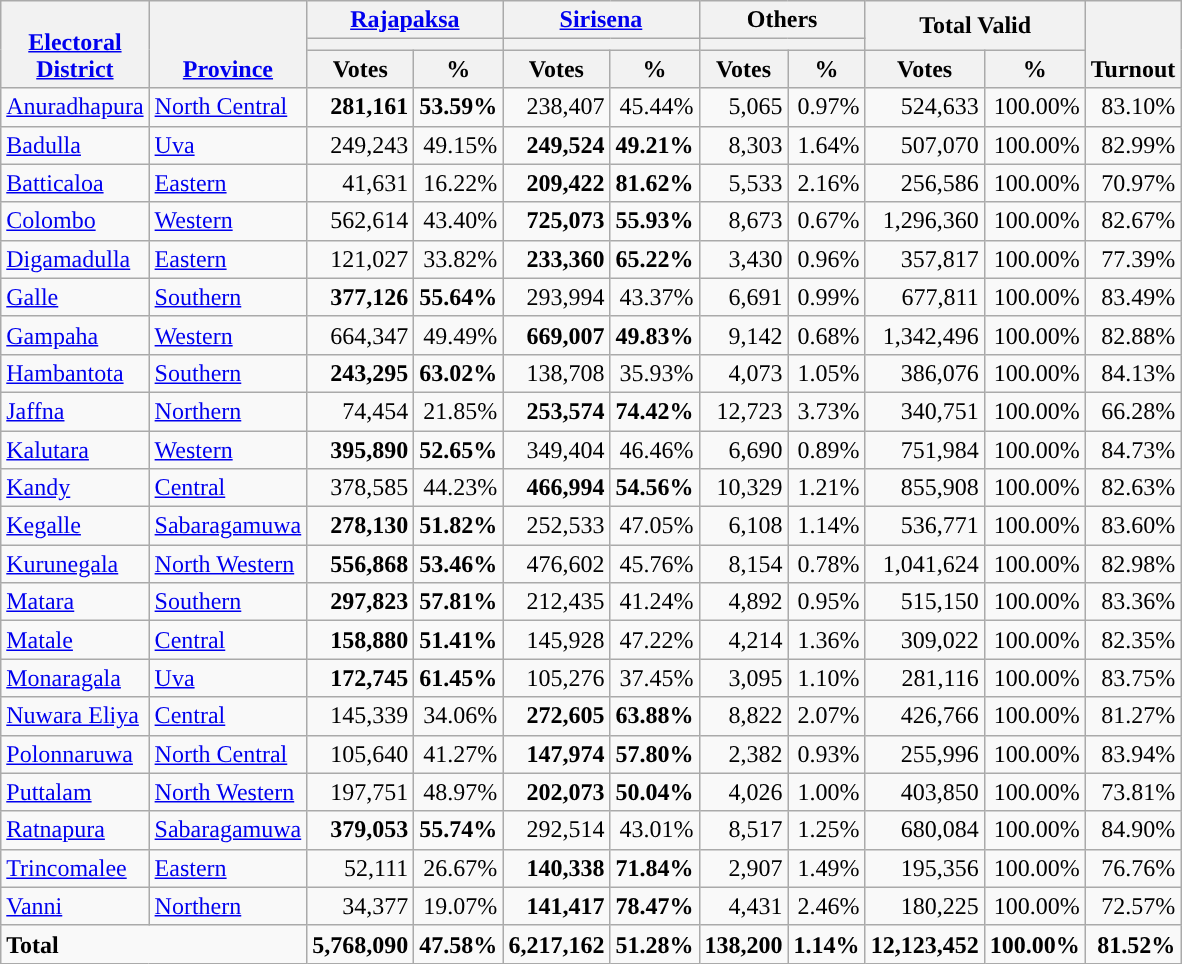<table class="wikitable sortable" border="1" style="text-align:right;">
<tr>
<th valign=bottom rowspan=3><a href='#'>Electoral<br>District</a></th>
<th valign=bottom rowspan=3><a href='#'>Province</a></th>
<th colspan=2><a href='#'>Rajapaksa</a></th>
<th colspan=2><a href='#'>Sirisena</a></th>
<th colspan=2>Others</th>
<th rowspan=2 colspan=2>Total Valid</th>
<th valign=bottom rowspan=3>Turnout</th>
</tr>
<tr>
<th colspan=2 style="background:"></th>
<th colspan=2 style="background:"></th>
<th colspan=2></th>
</tr>
<tr>
<th>Votes</th>
<th align=center>%</th>
<th>Votes</th>
<th align=center>%</th>
<th>Votes</th>
<th align=center>%</th>
<th>Votes</th>
<th align=center>%</th>
</tr>
<tr>
<td align=left><a href='#'>Anuradhapura</a></td>
<td align=left><a href='#'>North Central</a></td>
<td><strong>281,161</strong></td>
<td><strong>53.59%</strong></td>
<td>238,407</td>
<td>45.44%</td>
<td>5,065</td>
<td>0.97%</td>
<td>524,633</td>
<td>100.00%</td>
<td>83.10%</td>
</tr>
<tr>
<td align=left><a href='#'>Badulla</a></td>
<td align=left><a href='#'>Uva</a></td>
<td>249,243</td>
<td>49.15%</td>
<td><strong>249,524</strong></td>
<td><strong>49.21%</strong></td>
<td>8,303</td>
<td>1.64%</td>
<td>507,070</td>
<td>100.00%</td>
<td>82.99%</td>
</tr>
<tr>
<td align=left><a href='#'>Batticaloa</a></td>
<td align=left><a href='#'>Eastern</a></td>
<td>41,631</td>
<td>16.22%</td>
<td><strong>209,422</strong></td>
<td><strong>81.62%</strong></td>
<td>5,533</td>
<td>2.16%</td>
<td>256,586</td>
<td>100.00%</td>
<td>70.97%</td>
</tr>
<tr>
<td align=left><a href='#'>Colombo</a></td>
<td align=left><a href='#'>Western</a></td>
<td>562,614</td>
<td>43.40%</td>
<td><strong>725,073</strong></td>
<td><strong>55.93%</strong></td>
<td>8,673</td>
<td>0.67%</td>
<td>1,296,360</td>
<td>100.00%</td>
<td>82.67%</td>
</tr>
<tr>
<td align=left><a href='#'>Digamadulla</a></td>
<td align=left><a href='#'>Eastern</a></td>
<td>121,027</td>
<td>33.82%</td>
<td><strong>233,360</strong></td>
<td><strong>65.22%</strong></td>
<td>3,430</td>
<td>0.96%</td>
<td>357,817</td>
<td>100.00%</td>
<td>77.39%</td>
</tr>
<tr>
<td align=left><a href='#'>Galle</a></td>
<td align=left><a href='#'>Southern</a></td>
<td><strong>377,126</strong></td>
<td><strong>55.64%</strong></td>
<td>293,994</td>
<td>43.37%</td>
<td>6,691</td>
<td>0.99%</td>
<td>677,811</td>
<td>100.00%</td>
<td>83.49%</td>
</tr>
<tr>
<td align=left><a href='#'>Gampaha</a></td>
<td align=left><a href='#'>Western</a></td>
<td>664,347</td>
<td>49.49%</td>
<td><strong>669,007</strong></td>
<td><strong>49.83%</strong></td>
<td>9,142</td>
<td>0.68%</td>
<td>1,342,496</td>
<td>100.00%</td>
<td>82.88%</td>
</tr>
<tr>
<td align=left><a href='#'>Hambantota</a></td>
<td align=left><a href='#'>Southern</a></td>
<td><strong>243,295</strong></td>
<td><strong>63.02%</strong></td>
<td>138,708</td>
<td>35.93%</td>
<td>4,073</td>
<td>1.05%</td>
<td>386,076</td>
<td>100.00%</td>
<td>84.13%</td>
</tr>
<tr>
<td align=left><a href='#'>Jaffna</a></td>
<td align=left><a href='#'>Northern</a></td>
<td>74,454</td>
<td>21.85%</td>
<td><strong>253,574</strong></td>
<td><strong>74.42%</strong></td>
<td>12,723</td>
<td>3.73%</td>
<td>340,751</td>
<td>100.00%</td>
<td>66.28%</td>
</tr>
<tr>
<td align=left><a href='#'>Kalutara</a></td>
<td align=left><a href='#'>Western</a></td>
<td><strong>395,890</strong></td>
<td><strong>52.65%</strong></td>
<td>349,404</td>
<td>46.46%</td>
<td>6,690</td>
<td>0.89%</td>
<td>751,984</td>
<td>100.00%</td>
<td>84.73%</td>
</tr>
<tr>
<td align=left><a href='#'>Kandy</a></td>
<td align=left><a href='#'>Central</a></td>
<td>378,585</td>
<td>44.23%</td>
<td><strong>466,994</strong></td>
<td><strong>54.56%</strong></td>
<td>10,329</td>
<td>1.21%</td>
<td>855,908</td>
<td>100.00%</td>
<td>82.63%</td>
</tr>
<tr>
<td align=left><a href='#'>Kegalle</a></td>
<td align=left><a href='#'>Sabaragamuwa</a></td>
<td><strong>278,130</strong></td>
<td><strong>51.82%</strong></td>
<td>252,533</td>
<td>47.05%</td>
<td>6,108</td>
<td>1.14%</td>
<td>536,771</td>
<td>100.00%</td>
<td>83.60%</td>
</tr>
<tr>
<td align=left><a href='#'>Kurunegala</a></td>
<td align=left><a href='#'>North Western</a></td>
<td><strong>556,868</strong></td>
<td><strong>53.46%</strong></td>
<td>476,602</td>
<td>45.76%</td>
<td>8,154</td>
<td>0.78%</td>
<td>1,041,624</td>
<td>100.00%</td>
<td>82.98%</td>
</tr>
<tr>
<td align=left><a href='#'>Matara</a></td>
<td align=left><a href='#'>Southern</a></td>
<td><strong>297,823</strong></td>
<td><strong>57.81%</strong></td>
<td>212,435</td>
<td>41.24%</td>
<td>4,892</td>
<td>0.95%</td>
<td>515,150</td>
<td>100.00%</td>
<td>83.36%</td>
</tr>
<tr>
<td align=left><a href='#'>Matale</a></td>
<td align=left><a href='#'>Central</a></td>
<td><strong>158,880</strong></td>
<td><strong>51.41%</strong></td>
<td>145,928</td>
<td>47.22%</td>
<td>4,214</td>
<td>1.36%</td>
<td>309,022</td>
<td>100.00%</td>
<td>82.35%</td>
</tr>
<tr>
<td align=left><a href='#'>Monaragala</a></td>
<td align=left><a href='#'>Uva</a></td>
<td><strong>172,745</strong></td>
<td><strong>61.45%</strong></td>
<td>105,276</td>
<td>37.45%</td>
<td>3,095</td>
<td>1.10%</td>
<td>281,116</td>
<td>100.00%</td>
<td>83.75%</td>
</tr>
<tr>
<td align=left><a href='#'>Nuwara Eliya</a></td>
<td align=left><a href='#'>Central</a></td>
<td>145,339</td>
<td>34.06%</td>
<td><strong>272,605</strong></td>
<td><strong>63.88%</strong></td>
<td>8,822</td>
<td>2.07%</td>
<td>426,766</td>
<td>100.00%</td>
<td>81.27%</td>
</tr>
<tr>
<td align=left><a href='#'>Polonnaruwa</a></td>
<td align=left><a href='#'>North Central</a></td>
<td>105,640</td>
<td>41.27%</td>
<td><strong>147,974</strong></td>
<td><strong>57.80%</strong></td>
<td>2,382</td>
<td>0.93%</td>
<td>255,996</td>
<td>100.00%</td>
<td>83.94%</td>
</tr>
<tr>
<td align=left><a href='#'>Puttalam</a></td>
<td align=left><a href='#'>North Western</a></td>
<td>197,751</td>
<td>48.97%</td>
<td><strong>202,073</strong></td>
<td><strong>50.04%</strong></td>
<td>4,026</td>
<td>1.00%</td>
<td>403,850</td>
<td>100.00%</td>
<td>73.81%</td>
</tr>
<tr>
<td align=left><a href='#'>Ratnapura</a></td>
<td align=left><a href='#'>Sabaragamuwa</a></td>
<td><strong>379,053</strong></td>
<td><strong>55.74%</strong></td>
<td>292,514</td>
<td>43.01%</td>
<td>8,517</td>
<td>1.25%</td>
<td>680,084</td>
<td>100.00%</td>
<td>84.90%</td>
</tr>
<tr>
<td align=left><a href='#'>Trincomalee</a></td>
<td align=left><a href='#'>Eastern</a></td>
<td>52,111</td>
<td>26.67%</td>
<td><strong>140,338</strong></td>
<td><strong>71.84%</strong></td>
<td>2,907</td>
<td>1.49%</td>
<td>195,356</td>
<td>100.00%</td>
<td>76.76%</td>
</tr>
<tr>
<td align=left><a href='#'>Vanni</a></td>
<td align=left><a href='#'>Northern</a></td>
<td>34,377</td>
<td>19.07%</td>
<td><strong>141,417</strong></td>
<td><strong>78.47%</strong></td>
<td>4,431</td>
<td>2.46%</td>
<td>180,225</td>
<td>100.00%</td>
<td>72.57%</td>
</tr>
<tr class="sortbottom" style="font-weight:bold">
<td colspan=2 align=left>Total</td>
<td>5,768,090</td>
<td>47.58%</td>
<td>6,217,162</td>
<td>51.28%</td>
<td>138,200</td>
<td>1.14%</td>
<td>12,123,452</td>
<td>100.00%</td>
<td>81.52%</td>
</tr>
</table>
